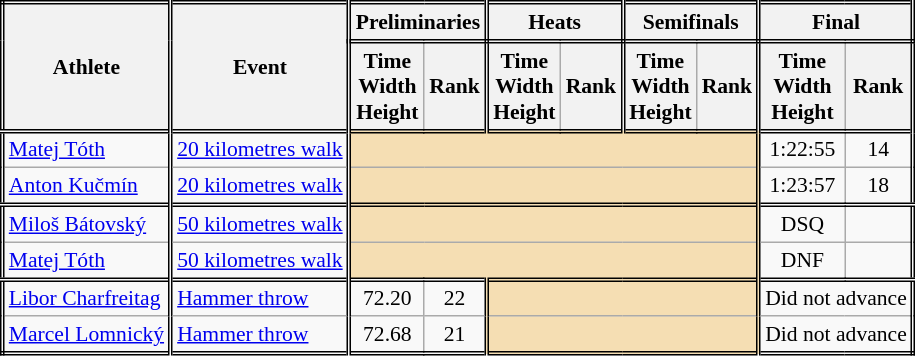<table class=wikitable style="font-size:90%; border: double;">
<tr>
<th rowspan="2" style="border-right:double">Athlete</th>
<th rowspan="2" style="border-right:double">Event</th>
<th colspan="2" style="border-right:double; border-bottom:double;">Preliminaries</th>
<th colspan="2" style="border-right:double; border-bottom:double;">Heats</th>
<th colspan="2" style="border-right:double; border-bottom:double;">Semifinals</th>
<th colspan="2" style="border-right:double; border-bottom:double;">Final</th>
</tr>
<tr>
<th>Time<br>Width<br>Height</th>
<th style="border-right:double">Rank</th>
<th>Time<br>Width<br>Height</th>
<th style="border-right:double">Rank</th>
<th>Time<br>Width<br>Height</th>
<th style="border-right:double">Rank</th>
<th>Time<br>Width<br>Height</th>
<th style="border-right:double">Rank</th>
</tr>
<tr style="border-top: double;">
<td style="border-right:double"><a href='#'>Matej Tóth</a></td>
<td style="border-right:double"><a href='#'>20 kilometres walk</a></td>
<td style="border-right:double" colspan= 6 bgcolor="wheat"></td>
<td align=center>1:22:55</td>
<td align=center>14</td>
</tr>
<tr>
<td style="border-right:double"><a href='#'>Anton Kučmín</a></td>
<td style="border-right:double"><a href='#'>20 kilometres walk</a></td>
<td style="border-right:double" colspan= 6 bgcolor="wheat"></td>
<td align=center>1:23:57</td>
<td align=center>18</td>
</tr>
<tr style="border-top: double;">
<td style="border-right:double"><a href='#'>Miloš Bátovský</a></td>
<td style="border-right:double"><a href='#'>50 kilometres walk</a></td>
<td style="border-right:double" colspan= 6 bgcolor="wheat"></td>
<td align=center>DSQ</td>
<td align=center></td>
</tr>
<tr>
<td style="border-right:double"><a href='#'>Matej Tóth</a></td>
<td style="border-right:double"><a href='#'>50 kilometres walk</a></td>
<td style="border-right:double" colspan= 6 bgcolor="wheat"></td>
<td align=center>DNF</td>
<td align=center></td>
</tr>
<tr style="border-top: double;">
<td style="border-right:double"><a href='#'>Libor Charfreitag</a></td>
<td style="border-right:double"><a href='#'>Hammer throw</a></td>
<td align=center>72.20</td>
<td align=center style="border-right:double">22</td>
<td style="border-right:double" colspan= 4 bgcolor="wheat"></td>
<td colspan="2" align=center>Did not advance</td>
</tr>
<tr>
<td style="border-right:double"><a href='#'>Marcel Lomnický</a></td>
<td style="border-right:double"><a href='#'>Hammer throw</a></td>
<td align=center>72.68</td>
<td align=center style="border-right:double">21</td>
<td style="border-right:double" colspan= 4 bgcolor="wheat"></td>
<td colspan="2" align=center>Did not advance</td>
</tr>
</table>
